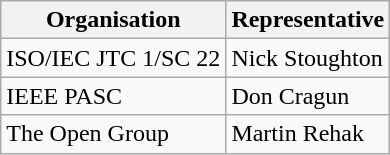<table class="wikitable" border="1">
<tr>
<th>Organisation</th>
<th>Representative</th>
</tr>
<tr>
<td>ISO/IEC JTC 1/SC 22</td>
<td>Nick Stoughton</td>
</tr>
<tr>
<td>IEEE PASC</td>
<td>Don Cragun</td>
</tr>
<tr>
<td>The Open Group</td>
<td>Martin Rehak</td>
</tr>
</table>
